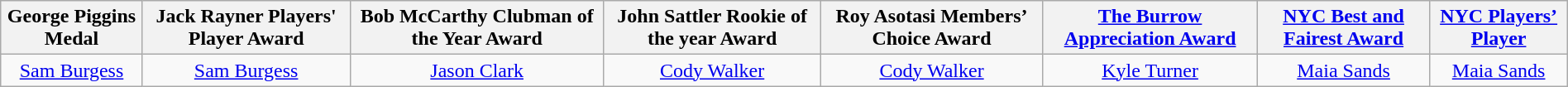<table class="wikitable" style="text-align:center; width:100%;">
<tr>
<th>George Piggins Medal</th>
<th>Jack Rayner Players' Player Award</th>
<th>Bob McCarthy Clubman of the Year Award</th>
<th>John Sattler Rookie of the year Award</th>
<th>Roy Asotasi Members’ Choice Award</th>
<th><a href='#'>The Burrow Appreciation Award</a></th>
<th><a href='#'>NYC Best and Fairest Award</a></th>
<th><a href='#'>NYC Players’ Player</a></th>
</tr>
<tr>
<td><a href='#'>Sam Burgess</a></td>
<td><a href='#'>Sam Burgess</a></td>
<td><a href='#'>Jason Clark</a></td>
<td><a href='#'>Cody Walker</a></td>
<td><a href='#'>Cody Walker</a></td>
<td><a href='#'>Kyle Turner</a></td>
<td><a href='#'>Maia Sands</a></td>
<td><a href='#'>Maia Sands</a></td>
</tr>
</table>
